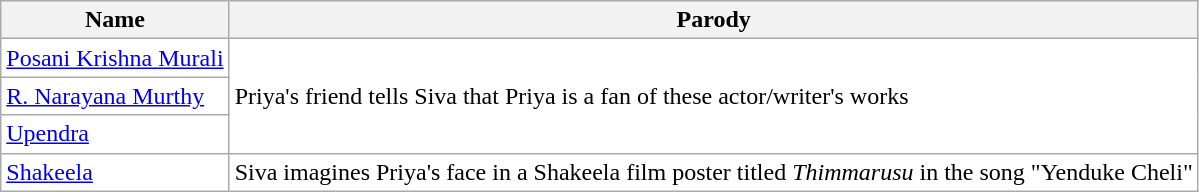<table class="wikitable" style="background:#ffffff;">
<tr>
<th>Name</th>
<th>Parody</th>
</tr>
<tr>
<td><a href='#'>Posani Krishna Murali</a></td>
<td rowspan="3">Priya's friend tells Siva that Priya is a fan of these actor/writer's works</td>
</tr>
<tr>
<td><a href='#'>R. Narayana Murthy</a></td>
</tr>
<tr>
<td><a href='#'>Upendra</a></td>
</tr>
<tr>
<td><a href='#'>Shakeela</a></td>
<td>Siva imagines Priya's face in a Shakeela film poster titled <em>Thimmarusu</em> in the song "Yenduke Cheli"</td>
</tr>
</table>
